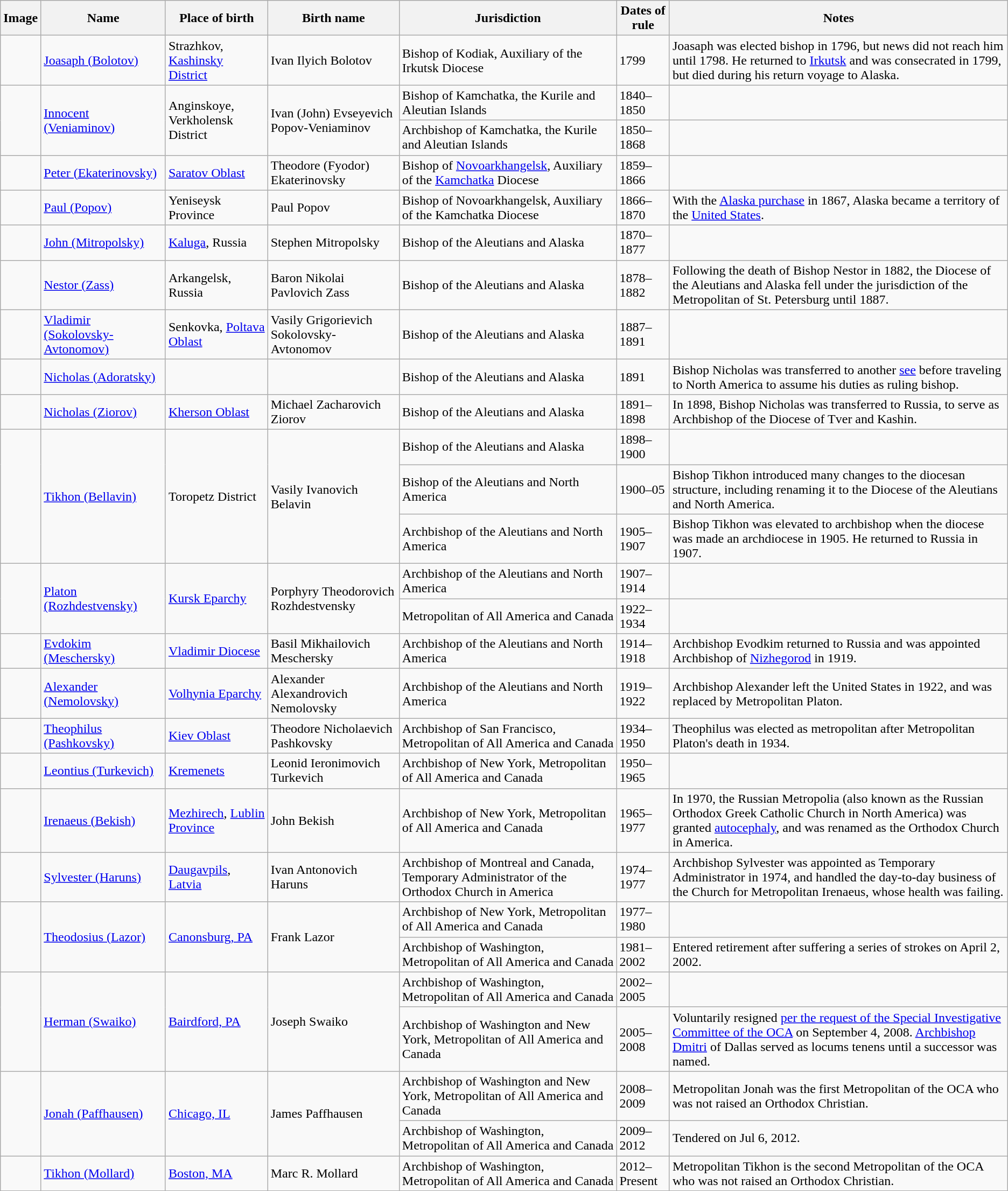<table class="wikitable sortable">
<tr bgcolor="#efefef">
<th>Image</th>
<th>Name</th>
<th>Place of birth</th>
<th>Birth name</th>
<th>Jurisdiction</th>
<th>Dates of rule</th>
<th>Notes</th>
</tr>
<tr>
<td></td>
<td><a href='#'>Joasaph (Bolotov)</a></td>
<td>Strazhkov, <a href='#'>Kashinsky District</a></td>
<td>Ivan Ilyich Bolotov</td>
<td>Bishop of Kodiak, Auxiliary of the Irkutsk Diocese</td>
<td>1799</td>
<td>Joasaph was elected bishop in 1796, but news did not reach him until 1798.  He returned to <a href='#'>Irkutsk</a> and was consecrated in 1799, but died during his return voyage to Alaska.</td>
</tr>
<tr>
<td rowspan="2"></td>
<td rowspan="2"><a href='#'>Innocent (Veniaminov)</a></td>
<td rowspan="2">Anginskoye, Verkholensk District</td>
<td rowspan="2">Ivan (John) Evseyevich Popov-Veniaminov</td>
<td>Bishop of Kamchatka, the Kurile and Aleutian Islands</td>
<td>1840–1850</td>
<td></td>
</tr>
<tr>
<td>Archbishop of Kamchatka, the Kurile and Aleutian Islands</td>
<td>1850–1868</td>
<td></td>
</tr>
<tr>
<td></td>
<td><a href='#'>Peter (Ekaterinovsky)</a></td>
<td><a href='#'>Saratov Oblast</a></td>
<td>Theodore (Fyodor) Ekaterinovsky</td>
<td>Bishop of <a href='#'>Novoarkhangelsk</a>, Auxiliary of the <a href='#'>Kamchatka</a> Diocese</td>
<td>1859–1866</td>
<td></td>
</tr>
<tr>
<td></td>
<td><a href='#'>Paul (Popov)</a></td>
<td>Yeniseysk Province</td>
<td>Paul Popov</td>
<td>Bishop of Novoarkhangelsk, Auxiliary of the Kamchatka Diocese</td>
<td>1866–1870</td>
<td>With the <a href='#'>Alaska purchase</a> in 1867, Alaska became a territory of the <a href='#'>United States</a>.</td>
</tr>
<tr>
<td></td>
<td><a href='#'>John (Mitropolsky)</a></td>
<td><a href='#'>Kaluga</a>, Russia</td>
<td>Stephen Mitropolsky</td>
<td>Bishop of the Aleutians and Alaska</td>
<td>1870–1877</td>
<td></td>
</tr>
<tr>
<td></td>
<td><a href='#'>Nestor (Zass)</a></td>
<td>Arkangelsk, Russia</td>
<td>Baron Nikolai Pavlovich Zass</td>
<td>Bishop of the Aleutians and Alaska</td>
<td>1878–1882</td>
<td>Following the death of Bishop Nestor in 1882, the Diocese of the Aleutians and Alaska fell under the jurisdiction of the Metropolitan of St. Petersburg until 1887.</td>
</tr>
<tr>
<td></td>
<td><a href='#'>Vladimir (Sokolovsky-Avtonomov)</a></td>
<td>Senkovka, <a href='#'>Poltava Oblast</a></td>
<td>Vasily Grigorievich Sokolovsky-Avtonomov</td>
<td>Bishop of the Aleutians and Alaska</td>
<td>1887–1891</td>
<td></td>
</tr>
<tr>
<td></td>
<td><a href='#'>Nicholas (Adoratsky)</a></td>
<td></td>
<td></td>
<td>Bishop of the Aleutians and Alaska</td>
<td>1891</td>
<td>Bishop Nicholas was transferred to another <a href='#'>see</a> before traveling to North America to assume his duties as ruling bishop.</td>
</tr>
<tr>
<td></td>
<td><a href='#'>Nicholas (Ziorov)</a></td>
<td><a href='#'>Kherson Oblast</a></td>
<td>Michael Zacharovich Ziorov</td>
<td>Bishop of the Aleutians and Alaska</td>
<td>1891–1898</td>
<td>In 1898, Bishop Nicholas was transferred to Russia, to serve as Archbishop of the Diocese of Tver and Kashin.</td>
</tr>
<tr>
<td rowspan="3"></td>
<td rowspan="3"><a href='#'>Tikhon (Bellavin)</a></td>
<td rowspan="3">Toropetz District</td>
<td rowspan="3">Vasily Ivanovich Belavin</td>
<td>Bishop of the Aleutians and Alaska</td>
<td>1898–1900</td>
<td></td>
</tr>
<tr>
<td>Bishop of the Aleutians and North America</td>
<td>1900–05</td>
<td>Bishop Tikhon introduced many changes to the diocesan structure, including renaming it to the Diocese of the Aleutians and North America.</td>
</tr>
<tr>
<td>Archbishop of the Aleutians and North America</td>
<td>1905–1907</td>
<td>Bishop Tikhon was elevated to archbishop when the diocese was made an archdiocese in 1905.  He returned to Russia in 1907.</td>
</tr>
<tr>
<td rowspan="2"></td>
<td rowspan="2"><a href='#'>Platon (Rozhdestvensky)</a></td>
<td rowspan="2"><a href='#'>Kursk Eparchy</a></td>
<td rowspan="2">Porphyry Theodorovich Rozhdestvensky</td>
<td>Archbishop of the Aleutians and North America</td>
<td>1907–1914</td>
<td></td>
</tr>
<tr>
<td>Metropolitan of All America and Canada</td>
<td>1922–1934</td>
</tr>
<tr>
<td></td>
<td><a href='#'>Evdokim (Meschersky)</a></td>
<td><a href='#'>Vladimir Diocese</a></td>
<td>Basil Mikhailovich Meschersky</td>
<td>Archbishop of the Aleutians and North America</td>
<td>1914–1918</td>
<td>Archbishop Evodkim returned to Russia and was appointed Archbishop of <a href='#'>Nizhegorod</a> in 1919.</td>
</tr>
<tr>
<td></td>
<td><a href='#'>Alexander (Nemolovsky)</a></td>
<td><a href='#'>Volhynia Eparchy</a></td>
<td>Alexander Alexandrovich Nemolovsky</td>
<td>Archbishop of the Aleutians and North America</td>
<td>1919–1922</td>
<td>Archbishop Alexander left the United States in 1922, and was replaced by Metropolitan Platon.</td>
</tr>
<tr>
<td></td>
<td><a href='#'>Theophilus (Pashkovsky)</a></td>
<td><a href='#'>Kiev Oblast</a></td>
<td>Theodore Nicholaevich Pashkovsky</td>
<td>Archbishop of San Francisco, Metropolitan of All America and Canada</td>
<td>1934–1950</td>
<td>Theophilus was elected as metropolitan after Metropolitan Platon's death in 1934.</td>
</tr>
<tr>
<td></td>
<td><a href='#'>Leontius (Turkevich)</a></td>
<td><a href='#'>Kremenets</a></td>
<td>Leonid Ieronimovich Turkevich</td>
<td>Archbishop of New York, Metropolitan of All America and Canada</td>
<td>1950–1965</td>
<td></td>
</tr>
<tr>
<td></td>
<td><a href='#'>Irenaeus (Bekish)</a></td>
<td><a href='#'>Mezhirech</a>, <a href='#'>Lublin Province</a></td>
<td>John Bekish</td>
<td>Archbishop of New York, Metropolitan of All America and Canada</td>
<td>1965–1977</td>
<td>In 1970, the Russian Metropolia (also known as the Russian Orthodox Greek Catholic Church in North America) was granted <a href='#'>autocephaly</a>, and was renamed as the Orthodox Church in America.</td>
</tr>
<tr>
<td></td>
<td><a href='#'>Sylvester (Haruns)</a></td>
<td><a href='#'>Daugavpils</a>, <a href='#'>Latvia</a></td>
<td>Ivan Antonovich Haruns</td>
<td>Archbishop of Montreal and Canada, Temporary Administrator of the Orthodox Church in America</td>
<td>1974–1977</td>
<td>Archbishop Sylvester was appointed as Temporary Administrator in 1974, and handled the day-to-day business of the Church for Metropolitan Irenaeus, whose health was failing.</td>
</tr>
<tr>
<td rowspan="2"></td>
<td rowspan="2"><a href='#'>Theodosius (Lazor)</a></td>
<td rowspan="2"><a href='#'>Canonsburg, PA</a></td>
<td rowspan="2">Frank Lazor</td>
<td>Archbishop of New York, Metropolitan of All America and Canada</td>
<td>1977–1980</td>
<td></td>
</tr>
<tr>
<td>Archbishop of Washington, Metropolitan of All America and Canada</td>
<td>1981–2002</td>
<td>Entered retirement after suffering a series of strokes on April 2, 2002.</td>
</tr>
<tr>
<td rowspan="2"></td>
<td rowspan="2"><a href='#'>Herman (Swaiko)</a></td>
<td rowspan="2"><a href='#'>Bairdford, PA</a></td>
<td rowspan="2">Joseph Swaiko</td>
<td>Archbishop of Washington, Metropolitan of All America and Canada</td>
<td>2002–2005</td>
<td></td>
</tr>
<tr>
<td>Archbishop of Washington and New York, Metropolitan of All America and Canada</td>
<td>2005–2008</td>
<td>Voluntarily resigned <a href='#'>per the request of the Special Investigative Committee of the OCA</a> on September 4, 2008.  <a href='#'>Archbishop Dmitri</a> of Dallas served as locums tenens until a successor was named.</td>
</tr>
<tr>
<td rowspan="2"></td>
<td rowspan="2"><a href='#'>Jonah (Paffhausen)</a></td>
<td rowspan="2"><a href='#'>Chicago, IL</a></td>
<td rowspan="2">James Paffhausen</td>
<td>Archbishop of Washington and New York, Metropolitan of All America and Canada</td>
<td>2008–2009</td>
<td>Metropolitan Jonah was the first Metropolitan of the OCA who was not raised an Orthodox Christian.</td>
</tr>
<tr>
<td>Archbishop of Washington, Metropolitan of All America and Canada</td>
<td>2009–2012</td>
<td>Tendered  on Jul 6, 2012.</td>
</tr>
<tr>
<td></td>
<td><a href='#'>Tikhon (Mollard)</a></td>
<td><a href='#'>Boston, MA</a></td>
<td>Marc R. Mollard</td>
<td>Archbishop of Washington, Metropolitan of All America and Canada</td>
<td>2012–Present</td>
<td>Metropolitan Tikhon is the second Metropolitan of the OCA who was not raised an Orthodox Christian.</td>
</tr>
</table>
